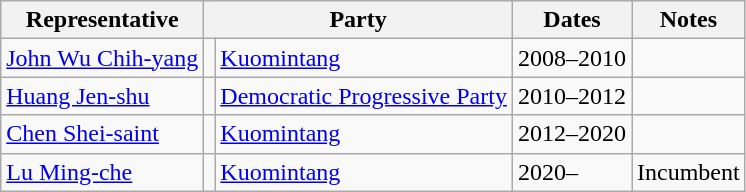<table class=wikitable>
<tr valign=bottom>
<th>Representative</th>
<th colspan="2">Party</th>
<th>Dates</th>
<th>Notes</th>
</tr>
<tr>
<td><a href='#'>John Wu Chih-yang</a></td>
<td bgcolor=></td>
<td><a href='#'>Kuomintang</a></td>
<td>2008–2010</td>
<td></td>
</tr>
<tr>
<td><a href='#'>Huang Jen-shu</a></td>
<td bgcolor=></td>
<td><a href='#'>Democratic Progressive Party</a></td>
<td>2010–2012</td>
<td></td>
</tr>
<tr>
<td><a href='#'>Chen Shei-saint</a></td>
<td bgcolor=></td>
<td><a href='#'>Kuomintang</a></td>
<td>2012–2020</td>
<td></td>
</tr>
<tr>
<td><a href='#'>Lu Ming-che</a></td>
<td bgcolor=></td>
<td><a href='#'>Kuomintang</a></td>
<td>2020–</td>
<td>Incumbent</td>
</tr>
</table>
